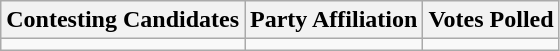<table class="wikitable sortable">
<tr>
<th>Contesting Candidates</th>
<th>Party Affiliation</th>
<th>Votes Polled</th>
</tr>
<tr>
<td></td>
<td></td>
<td></td>
</tr>
</table>
